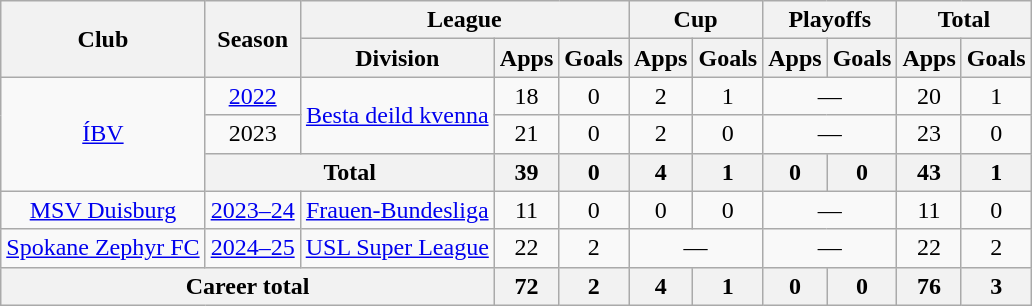<table class="wikitable" style="text-align: center;">
<tr>
<th rowspan="2">Club</th>
<th rowspan="2">Season</th>
<th colspan="3">League</th>
<th colspan="2">Cup</th>
<th colspan="2">Playoffs</th>
<th colspan="2">Total</th>
</tr>
<tr>
<th>Division</th>
<th>Apps</th>
<th>Goals</th>
<th>Apps</th>
<th>Goals</th>
<th>Apps</th>
<th>Goals</th>
<th>Apps</th>
<th>Goals</th>
</tr>
<tr>
<td rowspan="3"><a href='#'>ÍBV</a></td>
<td><a href='#'>2022</a></td>
<td rowspan="2"><a href='#'>Besta deild kvenna</a></td>
<td>18</td>
<td>0</td>
<td>2</td>
<td>1</td>
<td colspan="2">—</td>
<td>20</td>
<td>1</td>
</tr>
<tr>
<td>2023</td>
<td>21</td>
<td>0</td>
<td>2</td>
<td>0</td>
<td colspan="2">—</td>
<td>23</td>
<td>0</td>
</tr>
<tr>
<th colspan="2">Total</th>
<th>39</th>
<th>0</th>
<th>4</th>
<th>1</th>
<th>0</th>
<th>0</th>
<th>43</th>
<th>1</th>
</tr>
<tr>
<td><a href='#'>MSV Duisburg</a></td>
<td><a href='#'>2023–24</a></td>
<td><a href='#'>Frauen-Bundesliga</a></td>
<td>11</td>
<td>0</td>
<td>0</td>
<td>0</td>
<td colspan="2">—</td>
<td>11</td>
<td>0</td>
</tr>
<tr>
<td><a href='#'>Spokane Zephyr FC</a></td>
<td><a href='#'>2024–25</a></td>
<td><a href='#'>USL Super League</a></td>
<td>22</td>
<td>2</td>
<td colspan="2">—</td>
<td colspan="2">—</td>
<td>22</td>
<td>2</td>
</tr>
<tr>
<th colspan="3">Career total</th>
<th>72</th>
<th>2</th>
<th>4</th>
<th>1</th>
<th>0</th>
<th>0</th>
<th>76</th>
<th>3</th>
</tr>
</table>
